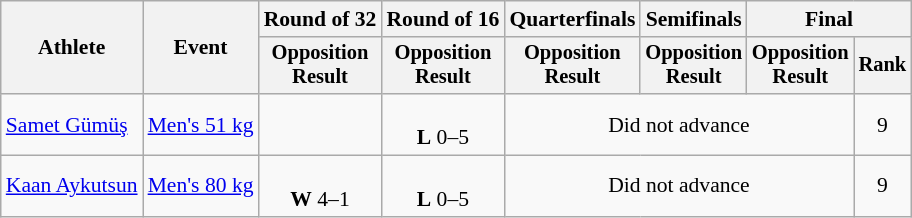<table class="wikitable" style="font-size:90%">
<tr>
<th rowspan="2">Athlete</th>
<th rowspan="2">Event</th>
<th>Round of 32</th>
<th>Round of 16</th>
<th>Quarterfinals</th>
<th>Semifinals</th>
<th colspan=2>Final</th>
</tr>
<tr style="font-size:95%">
<th>Opposition<br>Result</th>
<th>Opposition<br>Result</th>
<th>Opposition<br>Result</th>
<th>Opposition<br>Result</th>
<th>Opposition<br>Result</th>
<th>Rank</th>
</tr>
<tr align=center>
<td align=left><a href='#'>Samet Gümüş</a></td>
<td align=left><a href='#'>Men's 51 kg</a></td>
<td></td>
<td><br><strong>L</strong> 0–5</td>
<td colspan=3>Did not advance</td>
<td>9</td>
</tr>
<tr align=center>
<td align=left><a href='#'>Kaan Aykutsun</a></td>
<td align=left><a href='#'>Men's 80 kg</a></td>
<td><br><strong>W</strong> 4–1</td>
<td><br><strong>L</strong> 0–5</td>
<td colspan=3>Did not advance</td>
<td>9</td>
</tr>
</table>
